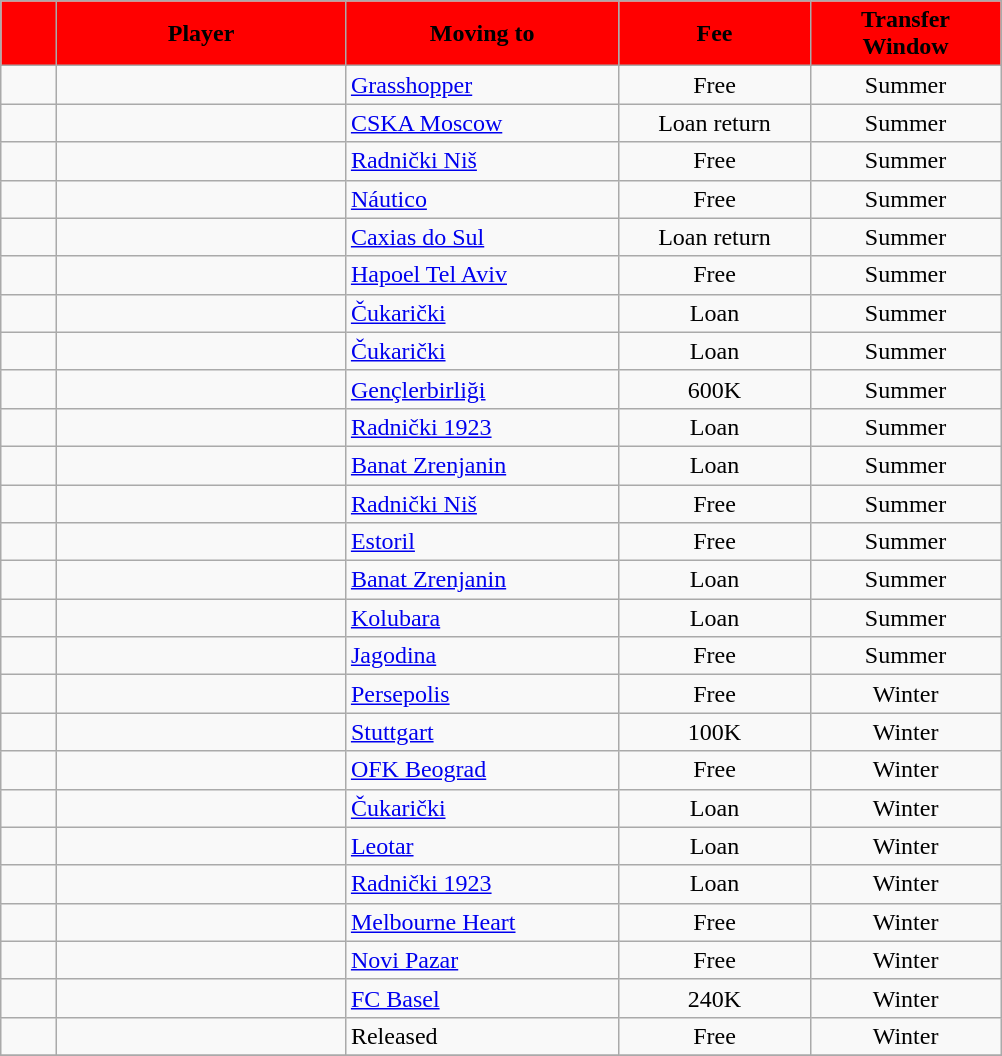<table class="wikitable sortable">
<tr>
<th width="30" style="background: red"></th>
<th width="185" style="background: red">Player</th>
<th width="175" style="background: red">Moving to</th>
<th width="120" class="unsortable" style="background: red">Fee</th>
<th width="120" class="unsortable" style="background: red">Transfer Window</th>
</tr>
<tr>
<td align=center></td>
<td> </td>
<td> <a href='#'>Grasshopper</a></td>
<td align=center>Free</td>
<td align=center>Summer</td>
</tr>
<tr>
<td align=center></td>
<td> </td>
<td> <a href='#'>CSKA Moscow</a></td>
<td align=center>Loan return</td>
<td align=center>Summer</td>
</tr>
<tr>
<td align=center></td>
<td> </td>
<td> <a href='#'>Radnički Niš</a></td>
<td align=center>Free</td>
<td align=center>Summer</td>
</tr>
<tr>
<td align=center></td>
<td> </td>
<td> <a href='#'>Náutico</a></td>
<td align=center>Free</td>
<td align=center>Summer</td>
</tr>
<tr>
<td align=center></td>
<td> </td>
<td> <a href='#'>Caxias do Sul</a></td>
<td align=center>Loan return</td>
<td align=center>Summer</td>
</tr>
<tr>
<td align=center></td>
<td> </td>
<td> <a href='#'>Hapoel Tel Aviv</a></td>
<td align=center>Free</td>
<td align=center>Summer</td>
</tr>
<tr>
<td align=center></td>
<td> </td>
<td> <a href='#'>Čukarički</a></td>
<td align=center>Loan</td>
<td align=center>Summer</td>
</tr>
<tr>
<td align=center></td>
<td> </td>
<td> <a href='#'>Čukarički</a></td>
<td align=center>Loan</td>
<td align=center>Summer</td>
</tr>
<tr>
<td align=center></td>
<td> </td>
<td> <a href='#'>Gençlerbirliği</a></td>
<td align=center>600K</td>
<td align=center>Summer</td>
</tr>
<tr>
<td align=center></td>
<td> </td>
<td> <a href='#'>Radnički 1923</a></td>
<td align=center>Loan</td>
<td align=center>Summer</td>
</tr>
<tr>
<td align=center></td>
<td> </td>
<td> <a href='#'>Banat Zrenjanin</a></td>
<td align=center>Loan</td>
<td align=center>Summer</td>
</tr>
<tr>
<td align=center></td>
<td> </td>
<td> <a href='#'>Radnički Niš</a></td>
<td align=center>Free</td>
<td align=center>Summer</td>
</tr>
<tr>
<td align=center></td>
<td> </td>
<td> <a href='#'>Estoril</a></td>
<td align=center>Free</td>
<td align=center>Summer</td>
</tr>
<tr>
<td align=center></td>
<td> </td>
<td> <a href='#'>Banat Zrenjanin</a></td>
<td align=center>Loan</td>
<td align=center>Summer</td>
</tr>
<tr>
<td align=center></td>
<td> </td>
<td> <a href='#'>Kolubara</a></td>
<td align=center>Loan</td>
<td align=center>Summer</td>
</tr>
<tr>
<td align=center></td>
<td> </td>
<td> <a href='#'>Jagodina</a></td>
<td align=center>Free</td>
<td align=center>Summer</td>
</tr>
<tr>
<td align=center></td>
<td> </td>
<td> <a href='#'>Persepolis</a></td>
<td align=center>Free</td>
<td align=center>Winter</td>
</tr>
<tr>
<td align=center></td>
<td> </td>
<td> <a href='#'>Stuttgart</a></td>
<td align=center>100K</td>
<td align=center>Winter</td>
</tr>
<tr>
<td align=center></td>
<td> </td>
<td> <a href='#'>OFK Beograd</a></td>
<td align=center>Free</td>
<td align=center>Winter</td>
</tr>
<tr>
<td align=center></td>
<td> </td>
<td> <a href='#'>Čukarički</a></td>
<td align=center>Loan</td>
<td align=center>Winter</td>
</tr>
<tr>
<td align=center></td>
<td> </td>
<td> <a href='#'>Leotar</a></td>
<td align=center>Loan</td>
<td align=center>Winter</td>
</tr>
<tr>
<td align=center></td>
<td> </td>
<td> <a href='#'>Radnički 1923</a></td>
<td align=center>Loan</td>
<td align=center>Winter</td>
</tr>
<tr>
<td align=center></td>
<td> </td>
<td> <a href='#'>Melbourne Heart</a></td>
<td align=center>Free</td>
<td align=center>Winter</td>
</tr>
<tr>
<td align=center></td>
<td> </td>
<td> <a href='#'>Novi Pazar</a></td>
<td align=center>Free</td>
<td align=center>Winter</td>
</tr>
<tr>
<td align=center></td>
<td> </td>
<td> <a href='#'>FC Basel</a></td>
<td align=center>240K</td>
<td align=center>Winter</td>
</tr>
<tr>
<td align=center></td>
<td> </td>
<td>Released</td>
<td align=center>Free</td>
<td align=center>Winter</td>
</tr>
<tr>
</tr>
</table>
